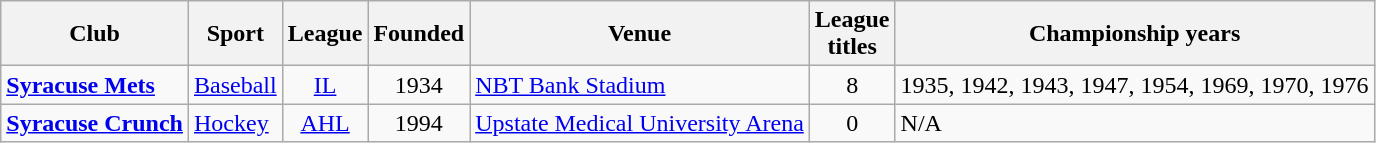<table class="wikitable">
<tr>
<th>Club</th>
<th>Sport</th>
<th>League</th>
<th>Founded</th>
<th>Venue</th>
<th>League <br> titles</th>
<th>Championship years</th>
</tr>
<tr>
<td><strong><a href='#'>Syracuse Mets</a></strong></td>
<td><a href='#'>Baseball</a></td>
<td align=center><a href='#'>IL</a></td>
<td align=center>1934</td>
<td><a href='#'>NBT Bank Stadium</a></td>
<td align=center>8</td>
<td>1935, 1942, 1943, 1947, 1954, 1969, 1970, 1976</td>
</tr>
<tr>
<td><strong><a href='#'>Syracuse Crunch</a></strong></td>
<td><a href='#'>Hockey</a></td>
<td align=center><a href='#'>AHL</a></td>
<td align=center>1994</td>
<td><a href='#'>Upstate Medical University Arena</a></td>
<td align=center>0</td>
<td>N/A</td>
</tr>
</table>
